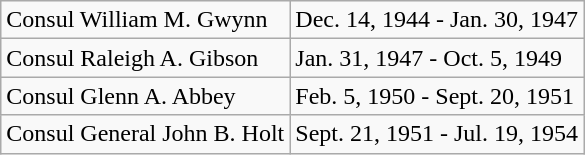<table class="wikitable" border="1">
<tr>
<td>Consul William M. Gwynn</td>
<td>Dec. 14, 1944 - Jan. 30, 1947</td>
</tr>
<tr>
<td>Consul Raleigh A. Gibson</td>
<td>Jan. 31, 1947 - Oct. 5, 1949</td>
</tr>
<tr>
<td>Consul Glenn A. Abbey</td>
<td>Feb. 5, 1950 - Sept. 20, 1951</td>
</tr>
<tr>
<td>Consul General John B. Holt</td>
<td>Sept. 21, 1951 - Jul. 19, 1954</td>
</tr>
</table>
